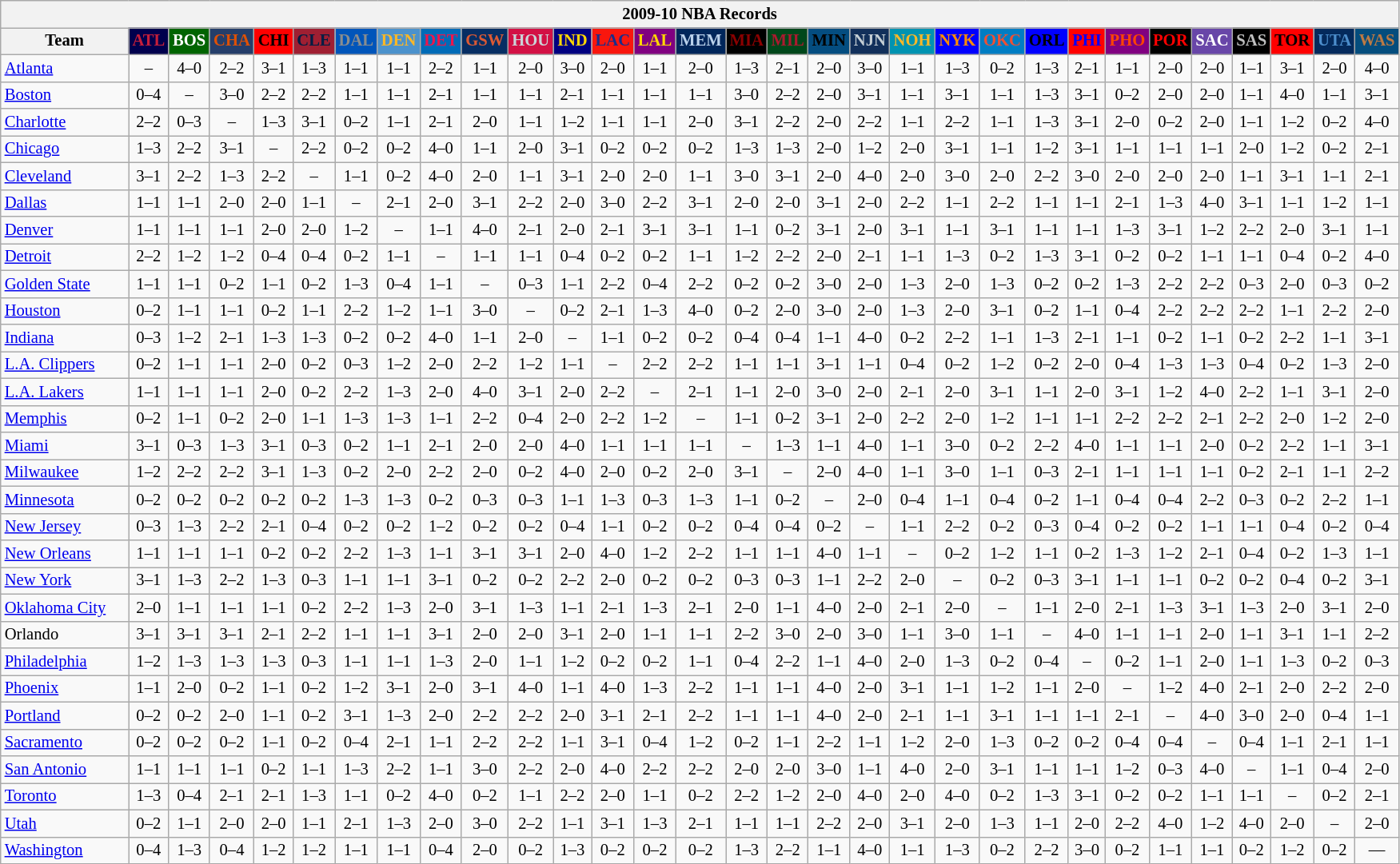<table class="wikitable mw-collapsible mw-collapsed" style="font-size:86%; text-align:center;">
<tr>
<th colspan=31>2009-10 NBA Records</th>
</tr>
<tr>
<th width=100>Team</th>
<th style="background:#00004d;color:#C41E3a;width=35">ATL</th>
<th style="background:#006400;color:#FFFFFF;width=35">BOS</th>
<th style="background:#253E6A;color:#DF5106;width=35">CHA</th>
<th style="background:#FF0000;color:#000000;width=35">CHI</th>
<th style="background:#9F1F32;color:#001D43;width=35">CLE</th>
<th style="background:#0055BA;color:#898D8F;width=35">DAL</th>
<th style="background:#4C92CC;color:#FDB827;width=35">DEN</th>
<th style="background:#006BB7;color:#ED164B;width=35">DET</th>
<th style="background:#072E63;color:#DC5A34;width=35">GSW</th>
<th style="background:#D31145;color:#CBD4D8;width=35">HOU</th>
<th style="background:#000080;color:#FFD700;width=35">IND</th>
<th style="background:#F9160D;color:#1A2E8B;width=35">LAC</th>
<th style="background:#800080;color:#FFD700;width=35">LAL</th>
<th style="background:#00265B;color:#BAD1EB;width=35">MEM</th>
<th style="background:#000000;color:#8B0000;width=35">MIA</th>
<th style="background:#00471B;color:#AC1A2F;width=35">MIL</th>
<th style="background:#044D80;color:#000000;width=35">MIN</th>
<th style="background:#12305B;color:#C4CED4;width=35">NJN</th>
<th style="background:#0093B1;color:#FDB827;width=35">NOH</th>
<th style="background:#0000FF;color:#FF8C00;width=35">NYK</th>
<th style="background:#007DC3;color:#F05033;width=35">OKC</th>
<th style="background:#0000FF;color:#000000;width=35">ORL</th>
<th style="background:#FF0000;color:#0000FF;width=35">PHI</th>
<th style="background:#800080;color:#FF4500;width=35">PHO</th>
<th style="background:#000000;color:#FF0000;width=35">POR</th>
<th style="background:#6846A8;color:#FFFFFF;width=35">SAC</th>
<th style="background:#000000;color:#C0C0C0;width=35">SAS</th>
<th style="background:#FF0000;color:#000000;width=35">TOR</th>
<th style="background:#042A5C;color:#4C8ECC;width=35">UTA</th>
<th style="background:#044D7D;color:#BC7A44;width=35">WAS</th>
</tr>
<tr>
<td style="text-align:left;"><a href='#'>Atlanta</a></td>
<td>–</td>
<td>4–0</td>
<td>2–2</td>
<td>3–1</td>
<td>1–3</td>
<td>1–1</td>
<td>1–1</td>
<td>2–2</td>
<td>1–1</td>
<td>2–0</td>
<td>3–0</td>
<td>2–0</td>
<td>1–1</td>
<td>2–0</td>
<td>1–3</td>
<td>2–1</td>
<td>2–0</td>
<td>3–0</td>
<td>1–1</td>
<td>1–3</td>
<td>0–2</td>
<td>1–3</td>
<td>2–1</td>
<td>1–1</td>
<td>2–0</td>
<td>2–0</td>
<td>1–1</td>
<td>3–1</td>
<td>2–0</td>
<td>4–0</td>
</tr>
<tr>
<td style="text-align:left;"><a href='#'>Boston</a></td>
<td>0–4</td>
<td>–</td>
<td>3–0</td>
<td>2–2</td>
<td>2–2</td>
<td>1–1</td>
<td>1–1</td>
<td>2–1</td>
<td>1–1</td>
<td>1–1</td>
<td>2–1</td>
<td>1–1</td>
<td>1–1</td>
<td>1–1</td>
<td>3–0</td>
<td>2–2</td>
<td>2–0</td>
<td>3–1</td>
<td>1–1</td>
<td>3–1</td>
<td>1–1</td>
<td>1–3</td>
<td>3–1</td>
<td>0–2</td>
<td>2–0</td>
<td>2–0</td>
<td>1–1</td>
<td>4–0</td>
<td>1–1</td>
<td>3–1</td>
</tr>
<tr>
<td style="text-align:left;"><a href='#'>Charlotte</a></td>
<td>2–2</td>
<td>0–3</td>
<td>–</td>
<td>1–3</td>
<td>3–1</td>
<td>0–2</td>
<td>1–1</td>
<td>2–1</td>
<td>2–0</td>
<td>1–1</td>
<td>1–2</td>
<td>1–1</td>
<td>1–1</td>
<td>2–0</td>
<td>3–1</td>
<td>2–2</td>
<td>2–0</td>
<td>2–2</td>
<td>1–1</td>
<td>2–2</td>
<td>1–1</td>
<td>1–3</td>
<td>3–1</td>
<td>2–0</td>
<td>0–2</td>
<td>2–0</td>
<td>1–1</td>
<td>1–2</td>
<td>0–2</td>
<td>4–0</td>
</tr>
<tr>
<td style="text-align:left;"><a href='#'>Chicago</a></td>
<td>1–3</td>
<td>2–2</td>
<td>3–1</td>
<td>–</td>
<td>2–2</td>
<td>0–2</td>
<td>0–2</td>
<td>4–0</td>
<td>1–1</td>
<td>2–0</td>
<td>3–1</td>
<td>0–2</td>
<td>0–2</td>
<td>0–2</td>
<td>1–3</td>
<td>1–3</td>
<td>2–0</td>
<td>1–2</td>
<td>2–0</td>
<td>3–1</td>
<td>1–1</td>
<td>1–2</td>
<td>3–1</td>
<td>1–1</td>
<td>1–1</td>
<td>1–1</td>
<td>2–0</td>
<td>1–2</td>
<td>0–2</td>
<td>2–1</td>
</tr>
<tr>
<td style="text-align:left;"><a href='#'>Cleveland</a></td>
<td>3–1</td>
<td>2–2</td>
<td>1–3</td>
<td>2–2</td>
<td>–</td>
<td>1–1</td>
<td>0–2</td>
<td>4–0</td>
<td>2–0</td>
<td>1–1</td>
<td>3–1</td>
<td>2–0</td>
<td>2–0</td>
<td>1–1</td>
<td>3–0</td>
<td>3–1</td>
<td>2–0</td>
<td>4–0</td>
<td>2–0</td>
<td>3–0</td>
<td>2–0</td>
<td>2–2</td>
<td>3–0</td>
<td>2–0</td>
<td>2–0</td>
<td>2–0</td>
<td>1–1</td>
<td>3–1</td>
<td>1–1</td>
<td>2–1</td>
</tr>
<tr>
<td style="text-align:left;"><a href='#'>Dallas</a></td>
<td>1–1</td>
<td>1–1</td>
<td>2–0</td>
<td>2–0</td>
<td>1–1</td>
<td>–</td>
<td>2–1</td>
<td>2–0</td>
<td>3–1</td>
<td>2–2</td>
<td>2–0</td>
<td>3–0</td>
<td>2–2</td>
<td>3–1</td>
<td>2–0</td>
<td>2–0</td>
<td>3–1</td>
<td>2–0</td>
<td>2–2</td>
<td>1–1</td>
<td>2–2</td>
<td>1–1</td>
<td>1–1</td>
<td>2–1</td>
<td>1–3</td>
<td>4–0</td>
<td>3–1</td>
<td>1–1</td>
<td>1–2</td>
<td>1–1</td>
</tr>
<tr>
<td style="text-align:left;"><a href='#'>Denver</a></td>
<td>1–1</td>
<td>1–1</td>
<td>1–1</td>
<td>2–0</td>
<td>2–0</td>
<td>1–2</td>
<td>–</td>
<td>1–1</td>
<td>4–0</td>
<td>2–1</td>
<td>2–0</td>
<td>2–1</td>
<td>3–1</td>
<td>3–1</td>
<td>1–1</td>
<td>0–2</td>
<td>3–1</td>
<td>2–0</td>
<td>3–1</td>
<td>1–1</td>
<td>3–1</td>
<td>1–1</td>
<td>1–1</td>
<td>1–3</td>
<td>3–1</td>
<td>1–2</td>
<td>2–2</td>
<td>2–0</td>
<td>3–1</td>
<td>1–1</td>
</tr>
<tr>
<td style="text-align:left;"><a href='#'>Detroit</a></td>
<td>2–2</td>
<td>1–2</td>
<td>1–2</td>
<td>0–4</td>
<td>0–4</td>
<td>0–2</td>
<td>1–1</td>
<td>–</td>
<td>1–1</td>
<td>1–1</td>
<td>0–4</td>
<td>0–2</td>
<td>0–2</td>
<td>1–1</td>
<td>1–2</td>
<td>2–2</td>
<td>2–0</td>
<td>2–1</td>
<td>1–1</td>
<td>1–3</td>
<td>0–2</td>
<td>1–3</td>
<td>3–1</td>
<td>0–2</td>
<td>0–2</td>
<td>1–1</td>
<td>1–1</td>
<td>0–4</td>
<td>0–2</td>
<td>4–0</td>
</tr>
<tr>
<td style="text-align:left;"><a href='#'>Golden State</a></td>
<td>1–1</td>
<td>1–1</td>
<td>0–2</td>
<td>1–1</td>
<td>0–2</td>
<td>1–3</td>
<td>0–4</td>
<td>1–1</td>
<td>–</td>
<td>0–3</td>
<td>1–1</td>
<td>2–2</td>
<td>0–4</td>
<td>2–2</td>
<td>0–2</td>
<td>0–2</td>
<td>3–0</td>
<td>2–0</td>
<td>1–3</td>
<td>2–0</td>
<td>1–3</td>
<td>0–2</td>
<td>0–2</td>
<td>1–3</td>
<td>2–2</td>
<td>2–2</td>
<td>0–3</td>
<td>2–0</td>
<td>0–3</td>
<td>0–2</td>
</tr>
<tr>
<td style="text-align:left;"><a href='#'>Houston</a></td>
<td>0–2</td>
<td>1–1</td>
<td>1–1</td>
<td>0–2</td>
<td>1–1</td>
<td>2–2</td>
<td>1–2</td>
<td>1–1</td>
<td>3–0</td>
<td>–</td>
<td>0–2</td>
<td>2–1</td>
<td>1–3</td>
<td>4–0</td>
<td>0–2</td>
<td>2–0</td>
<td>3–0</td>
<td>2–0</td>
<td>1–3</td>
<td>2–0</td>
<td>3–1</td>
<td>0–2</td>
<td>1–1</td>
<td>0–4</td>
<td>2–2</td>
<td>2–2</td>
<td>2–2</td>
<td>1–1</td>
<td>2–2</td>
<td>2–0</td>
</tr>
<tr>
<td style="text-align:left;"><a href='#'>Indiana</a></td>
<td>0–3</td>
<td>1–2</td>
<td>2–1</td>
<td>1–3</td>
<td>1–3</td>
<td>0–2</td>
<td>0–2</td>
<td>4–0</td>
<td>1–1</td>
<td>2–0</td>
<td>–</td>
<td>1–1</td>
<td>0–2</td>
<td>0–2</td>
<td>0–4</td>
<td>0–4</td>
<td>1–1</td>
<td>4–0</td>
<td>0–2</td>
<td>2–2</td>
<td>1–1</td>
<td>1–3</td>
<td>2–1</td>
<td>1–1</td>
<td>0–2</td>
<td>1–1</td>
<td>0–2</td>
<td>2–2</td>
<td>1–1</td>
<td>3–1</td>
</tr>
<tr>
<td style="text-align:left;"><a href='#'>L.A. Clippers</a></td>
<td>0–2</td>
<td>1–1</td>
<td>1–1</td>
<td>2–0</td>
<td>0–2</td>
<td>0–3</td>
<td>1–2</td>
<td>2–0</td>
<td>2–2</td>
<td>1–2</td>
<td>1–1</td>
<td>–</td>
<td>2–2</td>
<td>2–2</td>
<td>1–1</td>
<td>1–1</td>
<td>3–1</td>
<td>1–1</td>
<td>0–4</td>
<td>0–2</td>
<td>1–2</td>
<td>0–2</td>
<td>2–0</td>
<td>0–4</td>
<td>1–3</td>
<td>1–3</td>
<td>0–4</td>
<td>0–2</td>
<td>1–3</td>
<td>2–0</td>
</tr>
<tr>
<td style="text-align:left;"><a href='#'>L.A. Lakers</a></td>
<td>1–1</td>
<td>1–1</td>
<td>1–1</td>
<td>2–0</td>
<td>0–2</td>
<td>2–2</td>
<td>1–3</td>
<td>2–0</td>
<td>4–0</td>
<td>3–1</td>
<td>2–0</td>
<td>2–2</td>
<td>–</td>
<td>2–1</td>
<td>1–1</td>
<td>2–0</td>
<td>3–0</td>
<td>2–0</td>
<td>2–1</td>
<td>2–0</td>
<td>3–1</td>
<td>1–1</td>
<td>2–0</td>
<td>3–1</td>
<td>1–2</td>
<td>4–0</td>
<td>2–2</td>
<td>1–1</td>
<td>3–1</td>
<td>2–0</td>
</tr>
<tr>
<td style="text-align:left;"><a href='#'>Memphis</a></td>
<td>0–2</td>
<td>1–1</td>
<td>0–2</td>
<td>2–0</td>
<td>1–1</td>
<td>1–3</td>
<td>1–3</td>
<td>1–1</td>
<td>2–2</td>
<td>0–4</td>
<td>2–0</td>
<td>2–2</td>
<td>1–2</td>
<td>–</td>
<td>1–1</td>
<td>0–2</td>
<td>3–1</td>
<td>2–0</td>
<td>2–2</td>
<td>2–0</td>
<td>1–2</td>
<td>1–1</td>
<td>1–1</td>
<td>2–2</td>
<td>2–2</td>
<td>2–1</td>
<td>2–2</td>
<td>2–0</td>
<td>1–2</td>
<td>2–0</td>
</tr>
<tr>
<td style="text-align:left;"><a href='#'>Miami</a></td>
<td>3–1</td>
<td>0–3</td>
<td>1–3</td>
<td>3–1</td>
<td>0–3</td>
<td>0–2</td>
<td>1–1</td>
<td>2–1</td>
<td>2–0</td>
<td>2–0</td>
<td>4–0</td>
<td>1–1</td>
<td>1–1</td>
<td>1–1</td>
<td>–</td>
<td>1–3</td>
<td>1–1</td>
<td>4–0</td>
<td>1–1</td>
<td>3–0</td>
<td>0–2</td>
<td>2–2</td>
<td>4–0</td>
<td>1–1</td>
<td>1–1</td>
<td>2–0</td>
<td>0–2</td>
<td>2–2</td>
<td>1–1</td>
<td>3–1</td>
</tr>
<tr>
<td style="text-align:left;"><a href='#'>Milwaukee</a></td>
<td>1–2</td>
<td>2–2</td>
<td>2–2</td>
<td>3–1</td>
<td>1–3</td>
<td>0–2</td>
<td>2–0</td>
<td>2–2</td>
<td>2–0</td>
<td>0–2</td>
<td>4–0</td>
<td>2–0</td>
<td>0–2</td>
<td>2–0</td>
<td>3–1</td>
<td>–</td>
<td>2–0</td>
<td>4–0</td>
<td>1–1</td>
<td>3–0</td>
<td>1–1</td>
<td>0–3</td>
<td>2–1</td>
<td>1–1</td>
<td>1–1</td>
<td>1–1</td>
<td>0–2</td>
<td>2–1</td>
<td>1–1</td>
<td>2–2</td>
</tr>
<tr>
<td style="text-align:left;"><a href='#'>Minnesota</a></td>
<td>0–2</td>
<td>0–2</td>
<td>0–2</td>
<td>0–2</td>
<td>0–2</td>
<td>1–3</td>
<td>1–3</td>
<td>0–2</td>
<td>0–3</td>
<td>0–3</td>
<td>1–1</td>
<td>1–3</td>
<td>0–3</td>
<td>1–3</td>
<td>1–1</td>
<td>0–2</td>
<td>–</td>
<td>2–0</td>
<td>0–4</td>
<td>1–1</td>
<td>0–4</td>
<td>0–2</td>
<td>1–1</td>
<td>0–4</td>
<td>0–4</td>
<td>2–2</td>
<td>0–3</td>
<td>0–2</td>
<td>2–2</td>
<td>1–1</td>
</tr>
<tr>
<td style="text-align:left;"><a href='#'>New Jersey</a></td>
<td>0–3</td>
<td>1–3</td>
<td>2–2</td>
<td>2–1</td>
<td>0–4</td>
<td>0–2</td>
<td>0–2</td>
<td>1–2</td>
<td>0–2</td>
<td>0–2</td>
<td>0–4</td>
<td>1–1</td>
<td>0–2</td>
<td>0–2</td>
<td>0–4</td>
<td>0–4</td>
<td>0–2</td>
<td>–</td>
<td>1–1</td>
<td>2–2</td>
<td>0–2</td>
<td>0–3</td>
<td>0–4</td>
<td>0–2</td>
<td>0–2</td>
<td>1–1</td>
<td>1–1</td>
<td>0–4</td>
<td>0–2</td>
<td>0–4</td>
</tr>
<tr>
<td style="text-align:left;"><a href='#'>New Orleans</a></td>
<td>1–1</td>
<td>1–1</td>
<td>1–1</td>
<td>0–2</td>
<td>0–2</td>
<td>2–2</td>
<td>1–3</td>
<td>1–1</td>
<td>3–1</td>
<td>3–1</td>
<td>2–0</td>
<td>4–0</td>
<td>1–2</td>
<td>2–2</td>
<td>1–1</td>
<td>1–1</td>
<td>4–0</td>
<td>1–1</td>
<td>–</td>
<td>0–2</td>
<td>1–2</td>
<td>1–1</td>
<td>0–2</td>
<td>1–3</td>
<td>1–2</td>
<td>2–1</td>
<td>0–4</td>
<td>0–2</td>
<td>1–3</td>
<td>1–1</td>
</tr>
<tr>
<td style="text-align:left;"><a href='#'>New York</a></td>
<td>3–1</td>
<td>1–3</td>
<td>2–2</td>
<td>1–3</td>
<td>0–3</td>
<td>1–1</td>
<td>1–1</td>
<td>3–1</td>
<td>0–2</td>
<td>0–2</td>
<td>2–2</td>
<td>2–0</td>
<td>0–2</td>
<td>0–2</td>
<td>0–3</td>
<td>0–3</td>
<td>1–1</td>
<td>2–2</td>
<td>2–0</td>
<td>–</td>
<td>0–2</td>
<td>0–3</td>
<td>3–1</td>
<td>1–1</td>
<td>1–1</td>
<td>0–2</td>
<td>0–2</td>
<td>0–4</td>
<td>0–2</td>
<td>3–1</td>
</tr>
<tr>
<td style="text-align:left;"><a href='#'>Oklahoma City</a></td>
<td>2–0</td>
<td>1–1</td>
<td>1–1</td>
<td>1–1</td>
<td>0–2</td>
<td>2–2</td>
<td>1–3</td>
<td>2–0</td>
<td>3–1</td>
<td>1–3</td>
<td>1–1</td>
<td>2–1</td>
<td>1–3</td>
<td>2–1</td>
<td>2–0</td>
<td>1–1</td>
<td>4–0</td>
<td>2–0</td>
<td>2–1</td>
<td>2–0</td>
<td>–</td>
<td>1–1</td>
<td>2–0</td>
<td>2–1</td>
<td>1–3</td>
<td>3–1</td>
<td>1–3</td>
<td>2–0</td>
<td>3–1</td>
<td>2–0</td>
</tr>
<tr>
<td style="text-align:left;">Orlando</td>
<td>3–1</td>
<td>3–1</td>
<td>3–1</td>
<td>2–1</td>
<td>2–2</td>
<td>1–1</td>
<td>1–1</td>
<td>3–1</td>
<td>2–0</td>
<td>2–0</td>
<td>3–1</td>
<td>2–0</td>
<td>1–1</td>
<td>1–1</td>
<td>2–2</td>
<td>3–0</td>
<td>2–0</td>
<td>3–0</td>
<td>1–1</td>
<td>3–0</td>
<td>1–1</td>
<td>–</td>
<td>4–0</td>
<td>1–1</td>
<td>1–1</td>
<td>2–0</td>
<td>1–1</td>
<td>3–1</td>
<td>1–1</td>
<td>2–2</td>
</tr>
<tr>
<td style="text-align:left;"><a href='#'>Philadelphia</a></td>
<td>1–2</td>
<td>1–3</td>
<td>1–3</td>
<td>1–3</td>
<td>0–3</td>
<td>1–1</td>
<td>1–1</td>
<td>1–3</td>
<td>2–0</td>
<td>1–1</td>
<td>1–2</td>
<td>0–2</td>
<td>0–2</td>
<td>1–1</td>
<td>0–4</td>
<td>2–2</td>
<td>1–1</td>
<td>4–0</td>
<td>2–0</td>
<td>1–3</td>
<td>0–2</td>
<td>0–4</td>
<td>–</td>
<td>0–2</td>
<td>1–1</td>
<td>2–0</td>
<td>1–1</td>
<td>1–3</td>
<td>0–2</td>
<td>0–3</td>
</tr>
<tr>
<td style="text-align:left;"><a href='#'>Phoenix</a></td>
<td>1–1</td>
<td>2–0</td>
<td>0–2</td>
<td>1–1</td>
<td>0–2</td>
<td>1–2</td>
<td>3–1</td>
<td>2–0</td>
<td>3–1</td>
<td>4–0</td>
<td>1–1</td>
<td>4–0</td>
<td>1–3</td>
<td>2–2</td>
<td>1–1</td>
<td>1–1</td>
<td>4–0</td>
<td>2–0</td>
<td>3–1</td>
<td>1–1</td>
<td>1–2</td>
<td>1–1</td>
<td>2–0</td>
<td>–</td>
<td>1–2</td>
<td>4–0</td>
<td>2–1</td>
<td>2–0</td>
<td>2–2</td>
<td>2–0</td>
</tr>
<tr>
<td style="text-align:left;"><a href='#'>Portland</a></td>
<td>0–2</td>
<td>0–2</td>
<td>2–0</td>
<td>1–1</td>
<td>0–2</td>
<td>3–1</td>
<td>1–3</td>
<td>2–0</td>
<td>2–2</td>
<td>2–2</td>
<td>2–0</td>
<td>3–1</td>
<td>2–1</td>
<td>2–2</td>
<td>1–1</td>
<td>1–1</td>
<td>4–0</td>
<td>2–0</td>
<td>2–1</td>
<td>1–1</td>
<td>3–1</td>
<td>1–1</td>
<td>1–1</td>
<td>2–1</td>
<td>–</td>
<td>4–0</td>
<td>3–0</td>
<td>2–0</td>
<td>0–4</td>
<td>1–1</td>
</tr>
<tr>
<td style="text-align:left;"><a href='#'>Sacramento</a></td>
<td>0–2</td>
<td>0–2</td>
<td>0–2</td>
<td>1–1</td>
<td>0–2</td>
<td>0–4</td>
<td>2–1</td>
<td>1–1</td>
<td>2–2</td>
<td>2–2</td>
<td>1–1</td>
<td>3–1</td>
<td>0–4</td>
<td>1–2</td>
<td>0–2</td>
<td>1–1</td>
<td>2–2</td>
<td>1–1</td>
<td>1–2</td>
<td>2–0</td>
<td>1–3</td>
<td>0–2</td>
<td>0–2</td>
<td>0–4</td>
<td>0–4</td>
<td>–</td>
<td>0–4</td>
<td>1–1</td>
<td>2–1</td>
<td>1–1</td>
</tr>
<tr>
<td style="text-align:left;"><a href='#'>San Antonio</a></td>
<td>1–1</td>
<td>1–1</td>
<td>1–1</td>
<td>0–2</td>
<td>1–1</td>
<td>1–3</td>
<td>2–2</td>
<td>1–1</td>
<td>3–0</td>
<td>2–2</td>
<td>2–0</td>
<td>4–0</td>
<td>2–2</td>
<td>2–2</td>
<td>2–0</td>
<td>2–0</td>
<td>3–0</td>
<td>1–1</td>
<td>4–0</td>
<td>2–0</td>
<td>3–1</td>
<td>1–1</td>
<td>1–1</td>
<td>1–2</td>
<td>0–3</td>
<td>4–0</td>
<td>–</td>
<td>1–1</td>
<td>0–4</td>
<td>2–0</td>
</tr>
<tr>
<td style="text-align:left;"><a href='#'>Toronto</a></td>
<td>1–3</td>
<td>0–4</td>
<td>2–1</td>
<td>2–1</td>
<td>1–3</td>
<td>1–1</td>
<td>0–2</td>
<td>4–0</td>
<td>0–2</td>
<td>1–1</td>
<td>2–2</td>
<td>2–0</td>
<td>1–1</td>
<td>0–2</td>
<td>2–2</td>
<td>1–2</td>
<td>2–0</td>
<td>4–0</td>
<td>2–0</td>
<td>4–0</td>
<td>0–2</td>
<td>1–3</td>
<td>3–1</td>
<td>0–2</td>
<td>0–2</td>
<td>1–1</td>
<td>1–1</td>
<td>–</td>
<td>0–2</td>
<td>2–1</td>
</tr>
<tr>
<td style="text-align:left;"><a href='#'>Utah</a></td>
<td>0–2</td>
<td>1–1</td>
<td>2–0</td>
<td>2–0</td>
<td>1–1</td>
<td>2–1</td>
<td>1–3</td>
<td>2–0</td>
<td>3–0</td>
<td>2–2</td>
<td>1–1</td>
<td>3–1</td>
<td>1–3</td>
<td>2–1</td>
<td>1–1</td>
<td>1–1</td>
<td>2–2</td>
<td>2–0</td>
<td>3–1</td>
<td>2–0</td>
<td>1–3</td>
<td>1–1</td>
<td>2–0</td>
<td>2–2</td>
<td>4–0</td>
<td>1–2</td>
<td>4–0</td>
<td>2–0</td>
<td>–</td>
<td>2–0</td>
</tr>
<tr>
<td style="text-align:left;"><a href='#'>Washington</a></td>
<td>0–4</td>
<td>1–3</td>
<td>0–4</td>
<td>1–2</td>
<td>1–2</td>
<td>1–1</td>
<td>1–1</td>
<td>0–4</td>
<td>2–0</td>
<td>0–2</td>
<td>1–3</td>
<td>0–2</td>
<td>0–2</td>
<td>0–2</td>
<td>1–3</td>
<td>2–2</td>
<td>1–1</td>
<td>4–0</td>
<td>1–1</td>
<td>1–3</td>
<td>0–2</td>
<td>2–2</td>
<td>3–0</td>
<td>0–2</td>
<td>1–1</td>
<td>1–1</td>
<td>0–2</td>
<td>1–2</td>
<td>0–2</td>
<td>—</td>
</tr>
</table>
